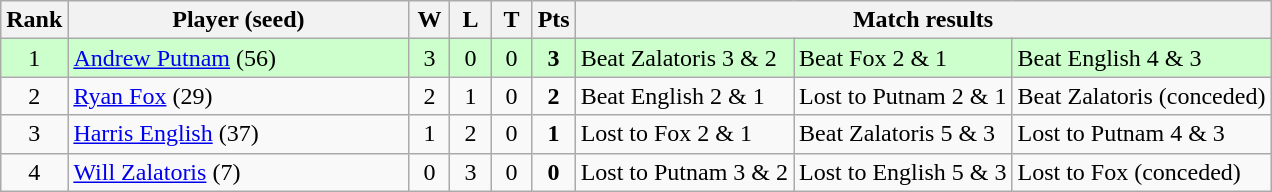<table class="wikitable" style="text-align:center">
<tr>
<th width="20">Rank</th>
<th width="220">Player (seed)</th>
<th width="20">W</th>
<th width="20">L</th>
<th width="20">T</th>
<th width="20">Pts</th>
<th colspan=3>Match results</th>
</tr>
<tr style="background:#cfc">
<td>1</td>
<td align=left> <a href='#'>Andrew Putnam</a> (56)</td>
<td>3</td>
<td>0</td>
<td>0</td>
<td><strong>3</strong></td>
<td align=left>Beat Zalatoris 3 & 2</td>
<td align=left>Beat Fox 2 & 1</td>
<td align=left>Beat English 4 & 3</td>
</tr>
<tr>
<td>2</td>
<td align=left> <a href='#'>Ryan Fox</a> (29)</td>
<td>2</td>
<td>1</td>
<td>0</td>
<td><strong>2</strong></td>
<td align=left>Beat English 2 & 1</td>
<td align=left>Lost to Putnam 2 & 1</td>
<td align=left>Beat Zalatoris (conceded)</td>
</tr>
<tr>
<td>3</td>
<td align=left> <a href='#'>Harris English</a> (37)</td>
<td>1</td>
<td>2</td>
<td>0</td>
<td><strong>1</strong></td>
<td align=left>Lost to Fox 2 & 1</td>
<td align=left>Beat Zalatoris 5 & 3</td>
<td align=left>Lost to Putnam 4 & 3</td>
</tr>
<tr>
<td>4</td>
<td align=left> <a href='#'>Will Zalatoris</a> (7)</td>
<td>0</td>
<td>3</td>
<td>0</td>
<td><strong>0</strong></td>
<td align=left>Lost to Putnam 3 & 2</td>
<td align=left>Lost to English 5 & 3</td>
<td align=left>Lost to Fox (conceded)</td>
</tr>
</table>
